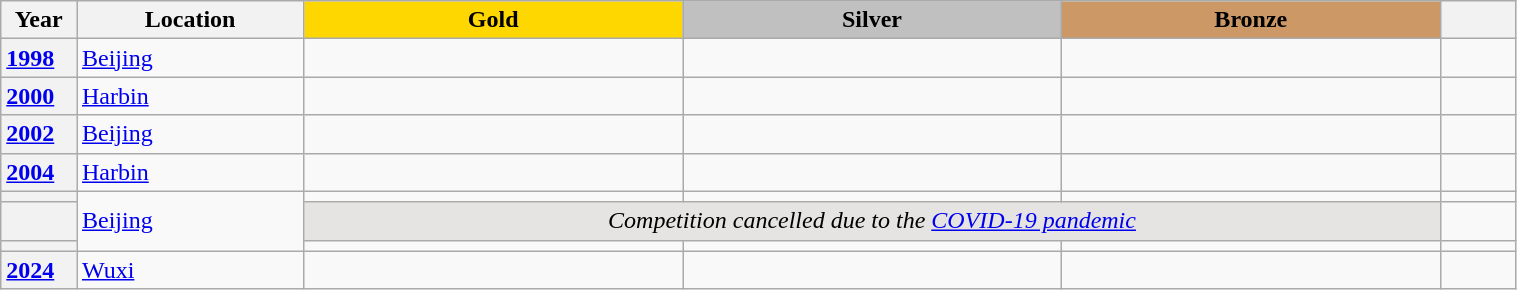<table class="wikitable unsortable" style="text-align:left; width:80%">
<tr>
<th scope="col" style="text-align:center; width:5%">Year</th>
<th scope="col" style="text-align:center; width:15%">Location</th>
<th scope="col" style="text-align:center; width:25%; background:gold">Gold</th>
<th scope="col" style="text-align:center; width:25%; background:silver">Silver</th>
<th scope="col" style="text-align:center; width:25%; background:#c96">Bronze</th>
<th scope="col" style="text-align:center; width:5%"></th>
</tr>
<tr>
<th scope="row" style="text-align:left"><a href='#'>1998</a></th>
<td><a href='#'>Beijing</a></td>
<td></td>
<td></td>
<td></td>
<td></td>
</tr>
<tr>
<th scope="row" style="text-align:left"><a href='#'>2000</a></th>
<td><a href='#'>Harbin</a></td>
<td></td>
<td></td>
<td></td>
<td></td>
</tr>
<tr>
<th scope="row" style="text-align:left"><a href='#'>2002</a></th>
<td><a href='#'>Beijing</a></td>
<td></td>
<td></td>
<td></td>
<td></td>
</tr>
<tr>
<th scope="row" style="text-align:left"><a href='#'>2004</a></th>
<td><a href='#'>Harbin</a></td>
<td></td>
<td></td>
<td></td>
<td></td>
</tr>
<tr>
<th scope="row" style="text-align:left"></th>
<td rowspan="3"><a href='#'>Beijing</a></td>
<td></td>
<td></td>
<td></td>
<td></td>
</tr>
<tr>
<th scope="row" style="text-align:left"></th>
<td colspan="3" align="center" bgcolor="e5e4e2"><em>Competition cancelled due to the <a href='#'>COVID-19 pandemic</a></em></td>
<td></td>
</tr>
<tr>
<th scope="row" style="text-align:left"></th>
<td></td>
<td></td>
<td></td>
<td></td>
</tr>
<tr>
<th scope="row" style="text-align:left"><a href='#'>2024</a></th>
<td><a href='#'>Wuxi</a></td>
<td></td>
<td></td>
<td></td>
<td></td>
</tr>
</table>
